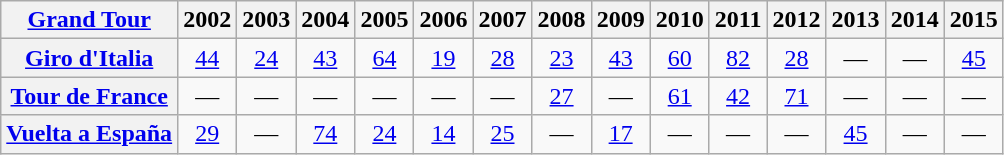<table class="wikitable plainrowheaders">
<tr>
<th scope="col"><a href='#'>Grand Tour</a></th>
<th scope="col">2002</th>
<th scope="col">2003</th>
<th scope="col">2004</th>
<th scope="col">2005</th>
<th scope="col">2006</th>
<th scope="col">2007</th>
<th scope="col">2008</th>
<th scope="col">2009</th>
<th scope="col">2010</th>
<th scope="col">2011</th>
<th scope="col">2012</th>
<th scope="col">2013</th>
<th scope="col">2014</th>
<th scope="col">2015</th>
</tr>
<tr style="text-align:center;">
<th scope="row"> <a href='#'>Giro d'Italia</a></th>
<td><a href='#'>44</a></td>
<td><a href='#'>24</a></td>
<td><a href='#'>43</a></td>
<td><a href='#'>64</a></td>
<td><a href='#'>19</a></td>
<td><a href='#'>28</a></td>
<td><a href='#'>23</a></td>
<td><a href='#'>43</a></td>
<td><a href='#'>60</a></td>
<td><a href='#'>82</a></td>
<td><a href='#'>28</a></td>
<td>—</td>
<td>—</td>
<td><a href='#'>45</a></td>
</tr>
<tr style="text-align:center;">
<th scope="row"> <a href='#'>Tour de France</a></th>
<td>—</td>
<td>—</td>
<td>—</td>
<td>—</td>
<td>—</td>
<td>—</td>
<td><a href='#'>27</a></td>
<td>—</td>
<td><a href='#'>61</a></td>
<td><a href='#'>42</a></td>
<td><a href='#'>71</a></td>
<td>—</td>
<td>—</td>
<td>—</td>
</tr>
<tr style="text-align:center;">
<th scope="row"> <a href='#'>Vuelta a España</a></th>
<td><a href='#'>29</a></td>
<td>—</td>
<td><a href='#'>74</a></td>
<td><a href='#'>24</a></td>
<td><a href='#'>14</a></td>
<td><a href='#'>25</a></td>
<td>—</td>
<td><a href='#'>17</a></td>
<td>—</td>
<td>—</td>
<td>—</td>
<td><a href='#'>45</a></td>
<td>—</td>
<td>—</td>
</tr>
</table>
